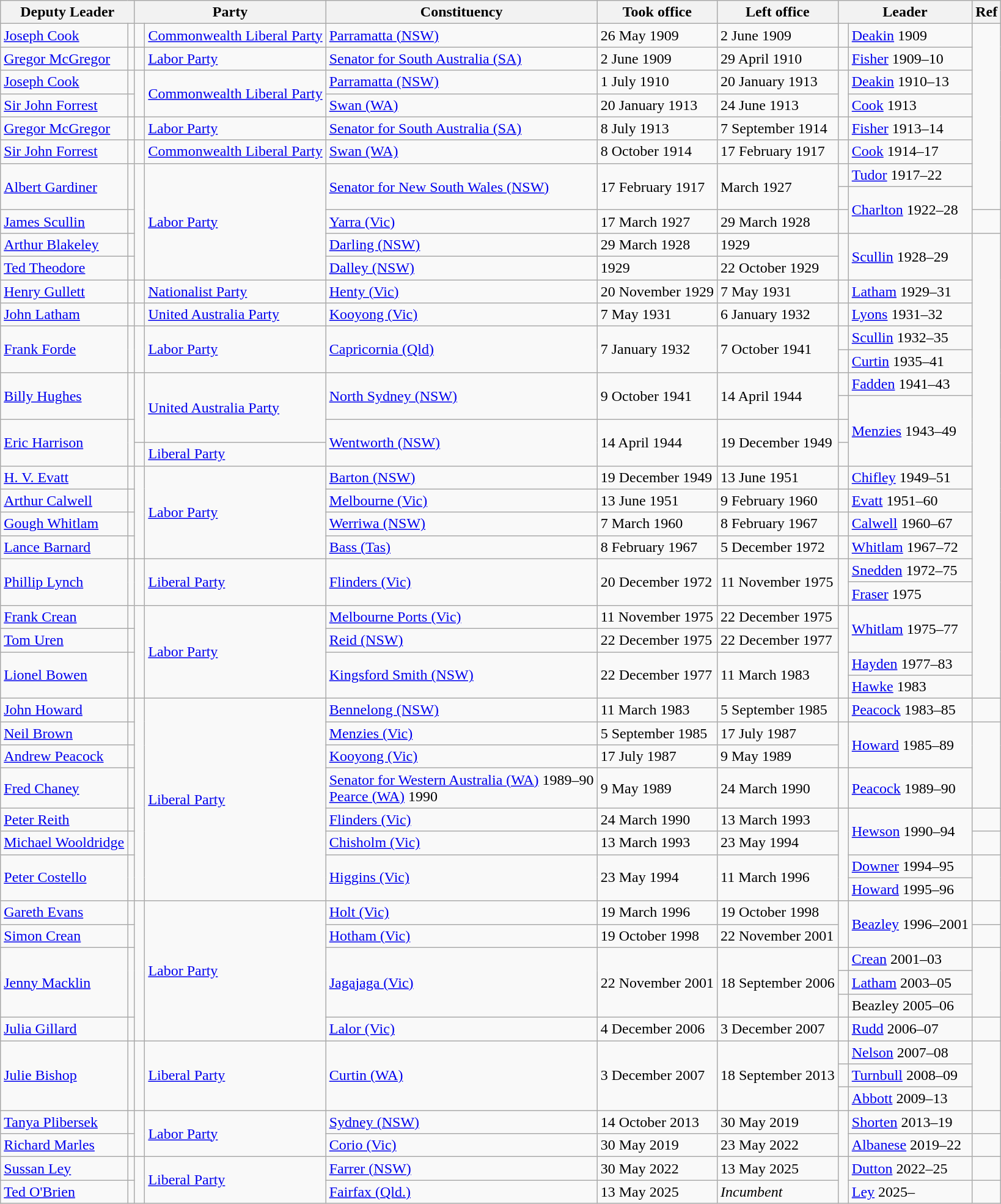<table class="wikitable sortable">
<tr>
<th colspan="2">Deputy Leader</th>
<th colspan="2">Party</th>
<th>Constituency</th>
<th>Took office</th>
<th>Left office</th>
<th colspan="2">Leader</th>
<th class="unsortable">Ref</th>
</tr>
<tr>
<td><a href='#'>Joseph Cook</a></td>
<td></td>
<td> </td>
<td><a href='#'>Commonwealth Liberal Party</a></td>
<td><a href='#'>Parramatta (NSW)</a></td>
<td>26 May 1909</td>
<td>2 June 1909</td>
<td> </td>
<td><a href='#'>Deakin</a> 1909</td>
</tr>
<tr>
<td><a href='#'>Gregor McGregor</a></td>
<td></td>
<td> </td>
<td><a href='#'>Labor Party</a></td>
<td><a href='#'>Senator for South Australia (SA)</a></td>
<td>2 June 1909</td>
<td>29 April 1910</td>
<td> </td>
<td><a href='#'>Fisher</a> 1909–10</td>
</tr>
<tr>
<td><a href='#'>Joseph Cook</a></td>
<td></td>
<td rowspan="2" > </td>
<td rowspan="2"><a href='#'>Commonwealth Liberal Party</a></td>
<td><a href='#'>Parramatta (NSW)</a></td>
<td>1 July 1910</td>
<td>20 January 1913</td>
<td rowspan="2" > </td>
<td><a href='#'>Deakin</a> 1910–13</td>
</tr>
<tr>
<td><a href='#'>Sir John Forrest</a></td>
<td></td>
<td><a href='#'>Swan (WA)</a></td>
<td>20 January 1913</td>
<td>24 June 1913</td>
<td><a href='#'>Cook</a> 1913</td>
</tr>
<tr>
<td><a href='#'>Gregor McGregor</a></td>
<td></td>
<td> </td>
<td><a href='#'>Labor Party</a></td>
<td><a href='#'>Senator for South Australia (SA)</a></td>
<td>8 July 1913</td>
<td>7 September 1914</td>
<td> </td>
<td><a href='#'>Fisher</a> 1913–14</td>
</tr>
<tr>
<td><a href='#'>Sir John Forrest</a></td>
<td></td>
<td> </td>
<td><a href='#'>Commonwealth Liberal Party</a></td>
<td><a href='#'>Swan (WA)</a></td>
<td>8 October 1914</td>
<td>17 February 1917</td>
<td> </td>
<td><a href='#'>Cook</a> 1914–17</td>
</tr>
<tr>
<td rowspan="2"><a href='#'>Albert Gardiner</a></td>
<td rowspan="2"></td>
<td rowspan="5" > </td>
<td rowspan="5"><a href='#'>Labor Party</a></td>
<td rowspan="2"><a href='#'>Senator for New South Wales (NSW)</a></td>
<td rowspan="2">17 February 1917</td>
<td rowspan="2">March 1927</td>
<td> </td>
<td><a href='#'>Tudor</a> 1917–22</td>
</tr>
<tr>
<td> </td>
<td rowspan="2"><a href='#'>Charlton</a> 1922–28</td>
</tr>
<tr>
<td><a href='#'>James Scullin</a></td>
<td></td>
<td><a href='#'>Yarra (Vic)</a></td>
<td>17 March 1927</td>
<td>29 March 1928</td>
<td> </td>
<td></td>
</tr>
<tr>
<td><a href='#'>Arthur Blakeley</a></td>
<td></td>
<td><a href='#'>Darling (NSW)</a></td>
<td>29 March 1928</td>
<td>1929</td>
<td rowspan="2" > </td>
<td rowspan="2"><a href='#'>Scullin</a> 1928–29</td>
</tr>
<tr>
<td><a href='#'>Ted Theodore</a></td>
<td></td>
<td><a href='#'>Dalley (NSW)</a></td>
<td>1929</td>
<td>22 October 1929</td>
</tr>
<tr>
<td><a href='#'>Henry Gullett</a></td>
<td></td>
<td> </td>
<td><a href='#'>Nationalist Party</a></td>
<td><a href='#'>Henty (Vic)</a></td>
<td>20 November 1929</td>
<td>7 May 1931</td>
<td> </td>
<td><a href='#'>Latham</a> 1929–31</td>
</tr>
<tr>
<td><a href='#'>John Latham</a></td>
<td></td>
<td> </td>
<td><a href='#'>United Australia Party</a></td>
<td><a href='#'>Kooyong (Vic)</a></td>
<td>7 May 1931</td>
<td>6 January 1932</td>
<td> </td>
<td><a href='#'>Lyons</a> 1931–32</td>
</tr>
<tr>
<td rowspan="2"><a href='#'>Frank Forde</a></td>
<td rowspan="2"></td>
<td rowspan="2" > </td>
<td rowspan="2"><a href='#'>Labor Party</a></td>
<td rowspan="2"><a href='#'>Capricornia (Qld)</a></td>
<td rowspan="2">7 January 1932</td>
<td rowspan="2">7 October 1941</td>
<td> </td>
<td><a href='#'>Scullin</a> 1932–35</td>
</tr>
<tr>
<td> </td>
<td><a href='#'>Curtin</a> 1935–41</td>
</tr>
<tr>
<td rowspan="2"><a href='#'>Billy Hughes</a></td>
<td rowspan="2"></td>
<td rowspan="3" > </td>
<td rowspan="3"><a href='#'>United Australia Party</a></td>
<td rowspan="2"><a href='#'>North Sydney (NSW)</a></td>
<td rowspan="2">9 October 1941</td>
<td rowspan="2">14 April 1944</td>
<td> </td>
<td><a href='#'>Fadden</a> 1941–43</td>
</tr>
<tr>
<td> </td>
<td rowspan="3"><a href='#'>Menzies</a> 1943–49</td>
</tr>
<tr>
<td rowspan="2"><a href='#'>Eric Harrison</a></td>
<td rowspan="2"></td>
<td rowspan="2"><a href='#'>Wentworth (NSW)</a></td>
<td rowspan="2">14 April 1944</td>
<td rowspan="2">19 December 1949</td>
<td> </td>
</tr>
<tr>
<td> </td>
<td><a href='#'>Liberal Party</a></td>
<td> </td>
</tr>
<tr>
<td><a href='#'>H. V. Evatt</a></td>
<td></td>
<td rowspan="4" > </td>
<td rowspan="4"><a href='#'>Labor Party</a></td>
<td><a href='#'>Barton (NSW)</a></td>
<td>19 December 1949</td>
<td>13 June 1951</td>
<td> </td>
<td><a href='#'>Chifley</a> 1949–51</td>
</tr>
<tr>
<td><a href='#'>Arthur Calwell</a></td>
<td></td>
<td><a href='#'>Melbourne (Vic)</a></td>
<td>13 June 1951</td>
<td>9 February 1960</td>
<td> </td>
<td><a href='#'>Evatt</a> 1951–60</td>
</tr>
<tr>
<td><a href='#'>Gough Whitlam</a></td>
<td></td>
<td><a href='#'>Werriwa (NSW)</a></td>
<td>7 March 1960</td>
<td>8 February 1967</td>
<td> </td>
<td><a href='#'>Calwell</a> 1960–67</td>
</tr>
<tr>
<td><a href='#'>Lance Barnard</a></td>
<td></td>
<td><a href='#'>Bass (Tas)</a></td>
<td>8 February 1967</td>
<td>5 December 1972</td>
<td> </td>
<td><a href='#'>Whitlam</a> 1967–72</td>
</tr>
<tr>
<td rowspan="2"><a href='#'>Phillip Lynch</a></td>
<td rowspan="2"></td>
<td rowspan="2" > </td>
<td rowspan="2"><a href='#'>Liberal Party</a></td>
<td rowspan="2"><a href='#'>Flinders (Vic)</a></td>
<td rowspan="2">20 December 1972</td>
<td rowspan="2">11 November 1975</td>
<td rowspan="2" > </td>
<td><a href='#'>Snedden</a> 1972–75</td>
</tr>
<tr>
<td><a href='#'>Fraser</a> 1975</td>
</tr>
<tr>
<td><a href='#'>Frank Crean</a></td>
<td></td>
<td rowspan="4" > </td>
<td rowspan="4"><a href='#'>Labor Party</a></td>
<td><a href='#'>Melbourne Ports (Vic)</a></td>
<td>11 November 1975</td>
<td>22 December 1975</td>
<td rowspan="4" > </td>
<td rowspan="2"><a href='#'>Whitlam</a> 1975–77</td>
</tr>
<tr>
<td><a href='#'>Tom Uren</a></td>
<td></td>
<td><a href='#'>Reid (NSW)</a></td>
<td>22 December 1975</td>
<td>22 December 1977</td>
</tr>
<tr>
<td rowspan="2"><a href='#'>Lionel Bowen</a></td>
<td rowspan="2"></td>
<td rowspan="2"><a href='#'>Kingsford Smith (NSW)</a></td>
<td rowspan="2">22 December 1977</td>
<td rowspan="2">11 March 1983</td>
<td><a href='#'>Hayden</a> 1977–83</td>
</tr>
<tr>
<td><a href='#'>Hawke</a> 1983</td>
</tr>
<tr>
<td><a href='#'>John Howard</a></td>
<td></td>
<td rowspan="8" > </td>
<td rowspan="8"><a href='#'>Liberal Party</a></td>
<td><a href='#'>Bennelong (NSW)</a></td>
<td>11 March 1983</td>
<td>5 September 1985</td>
<td> </td>
<td><a href='#'>Peacock</a> 1983–85</td>
<td></td>
</tr>
<tr>
<td><a href='#'>Neil Brown</a></td>
<td></td>
<td><a href='#'>Menzies (Vic)</a></td>
<td>5 September 1985</td>
<td>17 July 1987</td>
<td rowspan="2" > </td>
<td rowspan="2"><a href='#'>Howard</a> 1985–89</td>
</tr>
<tr>
<td><a href='#'>Andrew Peacock</a></td>
<td></td>
<td><a href='#'>Kooyong (Vic)</a></td>
<td>17 July 1987</td>
<td>9 May 1989</td>
</tr>
<tr>
<td><a href='#'>Fred Chaney</a></td>
<td></td>
<td><a href='#'>Senator for Western Australia (WA)</a> 1989–90<br><a href='#'>Pearce (WA)</a> 1990</td>
<td>9 May 1989</td>
<td>24 March 1990</td>
<td> </td>
<td><a href='#'>Peacock</a> 1989–90</td>
</tr>
<tr>
<td><a href='#'>Peter Reith</a></td>
<td></td>
<td><a href='#'>Flinders (Vic)</a></td>
<td>24 March 1990</td>
<td>13 March 1993</td>
<td rowspan="4" > </td>
<td rowspan="2"><a href='#'>Hewson</a> 1990–94</td>
<td></td>
</tr>
<tr>
<td><a href='#'>Michael Wooldridge</a></td>
<td></td>
<td><a href='#'>Chisholm (Vic)</a></td>
<td>13 March 1993</td>
<td>23 May 1994</td>
<td></td>
</tr>
<tr>
<td rowspan="2"><a href='#'>Peter Costello</a></td>
<td rowspan="2"></td>
<td rowspan="2"><a href='#'>Higgins (Vic)</a></td>
<td rowspan="2">23 May 1994</td>
<td rowspan="2">11 March 1996</td>
<td><a href='#'>Downer</a> 1994–95</td>
<td rowspan=2></td>
</tr>
<tr>
<td><a href='#'>Howard</a> 1995–96</td>
</tr>
<tr>
<td><a href='#'>Gareth Evans</a></td>
<td></td>
<td rowspan="6" > </td>
<td rowspan="6"><a href='#'>Labor Party</a></td>
<td><a href='#'>Holt (Vic)</a></td>
<td>19 March 1996</td>
<td>19 October 1998</td>
<td rowspan="2" > </td>
<td rowspan="2"><a href='#'>Beazley</a> 1996–2001</td>
<td></td>
</tr>
<tr>
<td><a href='#'>Simon Crean</a></td>
<td></td>
<td><a href='#'>Hotham (Vic)</a></td>
<td>19 October 1998</td>
<td>22 November 2001</td>
<td></td>
</tr>
<tr>
<td rowspan="3"><a href='#'>Jenny Macklin</a></td>
<td rowspan="3"></td>
<td rowspan="3"><a href='#'>Jagajaga (Vic)</a></td>
<td rowspan="3">22 November 2001</td>
<td rowspan="3">18 September 2006</td>
<td> </td>
<td><a href='#'>Crean</a> 2001–03</td>
<td rowspan=3></td>
</tr>
<tr>
<td> </td>
<td><a href='#'>Latham</a> 2003–05</td>
</tr>
<tr>
<td> </td>
<td>Beazley 2005–06</td>
</tr>
<tr>
<td><a href='#'>Julia Gillard</a></td>
<td></td>
<td><a href='#'>Lalor (Vic)</a></td>
<td>4 December 2006</td>
<td>3 December 2007</td>
<td> </td>
<td><a href='#'>Rudd</a> 2006–07</td>
<td></td>
</tr>
<tr>
<td rowspan="3"><a href='#'>Julie Bishop</a></td>
<td rowspan="3"></td>
<td rowspan="3" > </td>
<td rowspan="3"><a href='#'>Liberal Party</a></td>
<td rowspan="3"><a href='#'>Curtin (WA)</a></td>
<td rowspan="3">3 December 2007</td>
<td rowspan="3">18 September 2013</td>
<td> </td>
<td><a href='#'>Nelson</a> 2007–08</td>
<td rowspan=3></td>
</tr>
<tr>
<td> </td>
<td><a href='#'>Turnbull</a> 2008–09</td>
</tr>
<tr>
<td> </td>
<td><a href='#'>Abbott</a> 2009–13</td>
</tr>
<tr>
<td><a href='#'>Tanya Plibersek</a></td>
<td></td>
<td rowspan="2" > </td>
<td rowspan="2"><a href='#'>Labor Party</a></td>
<td><a href='#'>Sydney (NSW)</a></td>
<td>14 October 2013</td>
<td>30 May 2019</td>
<td rowspan="2" > </td>
<td><a href='#'>Shorten</a> 2013–19</td>
<td></td>
</tr>
<tr>
<td><a href='#'>Richard Marles</a></td>
<td></td>
<td><a href='#'>Corio (Vic)</a></td>
<td>30 May 2019</td>
<td>23 May 2022</td>
<td><a href='#'>Albanese</a> 2019–22</td>
<td></td>
</tr>
<tr>
<td><a href='#'>Sussan Ley</a></td>
<td></td>
<td rowspan="2" > </td>
<td rowspan="2"><a href='#'>Liberal Party</a></td>
<td><a href='#'>Farrer (NSW)</a></td>
<td>30 May 2022</td>
<td>13 May 2025</td>
<td rowspan="2" > </td>
<td><a href='#'>Dutton</a> 2022–25</td>
<td></td>
</tr>
<tr>
<td><a href='#'>Ted O'Brien</a></td>
<td></td>
<td><a href='#'>Fairfax (Qld.)</a></td>
<td>13 May 2025</td>
<td><em>Incumbent</em></td>
<td><a href='#'>Ley</a> 2025–</td>
<td></td>
</tr>
</table>
